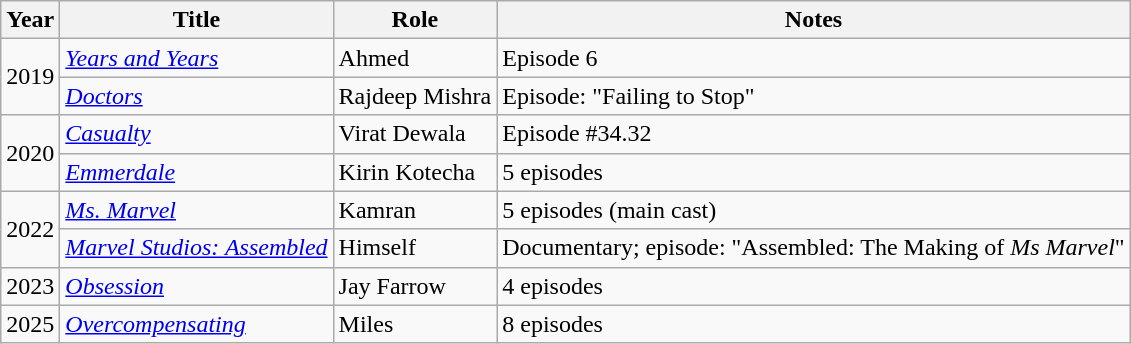<table class="wikitable sortable">
<tr>
<th>Year</th>
<th>Title</th>
<th>Role</th>
<th class="unsortable">Notes</th>
</tr>
<tr>
<td rowspan="2">2019</td>
<td><em><a href='#'>Years and Years</a></em></td>
<td>Ahmed</td>
<td>Episode 6</td>
</tr>
<tr>
<td><em><a href='#'>Doctors</a></em></td>
<td>Rajdeep Mishra</td>
<td>Episode: "Failing to Stop"</td>
</tr>
<tr>
<td rowspan="2">2020</td>
<td><em><a href='#'>Casualty</a></em></td>
<td>Virat Dewala</td>
<td>Episode #34.32</td>
</tr>
<tr>
<td><em><a href='#'>Emmerdale</a></em></td>
<td>Kirin Kotecha</td>
<td>5 episodes</td>
</tr>
<tr>
<td rowspan="2">2022</td>
<td><em><a href='#'>Ms. Marvel</a></em></td>
<td>Kamran</td>
<td>5 episodes (main cast)</td>
</tr>
<tr>
<td><em><a href='#'>Marvel Studios: Assembled</a></em></td>
<td>Himself</td>
<td>Documentary; episode: "Assembled: The Making of <em>Ms Marvel</em>"</td>
</tr>
<tr>
<td>2023</td>
<td><em><a href='#'>Obsession</a></em></td>
<td>Jay Farrow</td>
<td>4 episodes</td>
</tr>
<tr>
<td>2025</td>
<td><em><a href='#'>Overcompensating</a></em></td>
<td>Miles</td>
<td>8 episodes</td>
</tr>
</table>
